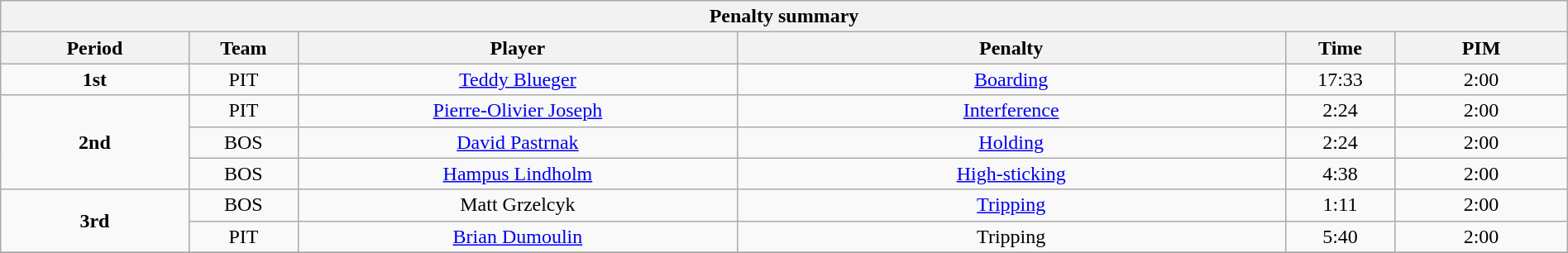<table style="width:100%;" class="wikitable">
<tr>
<th colspan=6>Penalty summary</th>
</tr>
<tr>
<th style="width:12%;">Period</th>
<th style="width:7%;">Team</th>
<th style="width:28%;">Player</th>
<th style="width:35%;">Penalty</th>
<th style="width:7%;">Time</th>
<th style="width:11%;">PIM</th>
</tr>
<tr>
<td style="text-align:center;"><strong>1st</strong></td>
<td align=center>PIT</td>
<td align=center><a href='#'>Teddy Blueger</a></td>
<td align=center><a href='#'>Boarding</a></td>
<td align=center>17:33</td>
<td align=center>2:00</td>
</tr>
<tr>
<td rowspan="3" style="text-align:center;"><strong>2nd</strong></td>
<td align=center>PIT</td>
<td align=center><a href='#'>Pierre-Olivier Joseph</a></td>
<td align=center><a href='#'>Interference</a></td>
<td align=center>2:24</td>
<td align=center>2:00</td>
</tr>
<tr>
<td align=center>BOS</td>
<td align=center><a href='#'>David Pastrnak</a></td>
<td align=center><a href='#'>Holding</a></td>
<td align=center>2:24</td>
<td align=center>2:00</td>
</tr>
<tr>
<td align=center>BOS</td>
<td align=center><a href='#'>Hampus Lindholm</a></td>
<td align=center><a href='#'>High-sticking</a></td>
<td align=center>4:38</td>
<td align=center>2:00</td>
</tr>
<tr>
<td rowspan="2" style="text-align:center;"><strong>3rd</strong></td>
<td align=center>BOS</td>
<td align=center>Matt Grzelcyk</td>
<td align=center><a href='#'>Tripping</a></td>
<td align=center>1:11</td>
<td align=center>2:00</td>
</tr>
<tr>
<td align=center>PIT</td>
<td align=center><a href='#'>Brian Dumoulin</a></td>
<td align=center>Tripping</td>
<td align=center>5:40</td>
<td align=center>2:00</td>
</tr>
<tr>
</tr>
</table>
